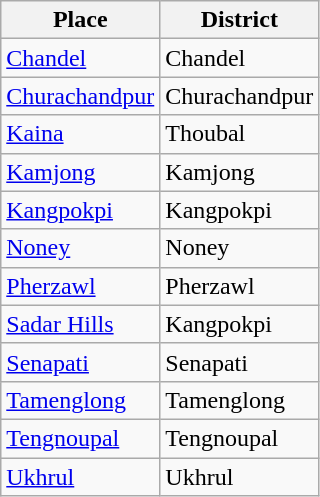<table class="wikitable sortable">
<tr>
<th>Place</th>
<th>District</th>
</tr>
<tr>
<td><a href='#'>Chandel</a></td>
<td>Chandel</td>
</tr>
<tr>
<td><a href='#'>Churachandpur</a></td>
<td>Churachandpur</td>
</tr>
<tr>
<td><a href='#'>Kaina</a></td>
<td>Thoubal</td>
</tr>
<tr>
<td><a href='#'>Kamjong</a></td>
<td>Kamjong</td>
</tr>
<tr>
<td><a href='#'>Kangpokpi</a></td>
<td>Kangpokpi</td>
</tr>
<tr>
<td><a href='#'>Noney</a></td>
<td>Noney</td>
</tr>
<tr>
<td><a href='#'>Pherzawl</a></td>
<td>Pherzawl</td>
</tr>
<tr>
<td><a href='#'>Sadar Hills</a></td>
<td>Kangpokpi</td>
</tr>
<tr>
<td><a href='#'>Senapati</a></td>
<td>Senapati</td>
</tr>
<tr>
<td><a href='#'>Tamenglong</a></td>
<td>Tamenglong</td>
</tr>
<tr>
<td><a href='#'>Tengnoupal</a></td>
<td>Tengnoupal</td>
</tr>
<tr>
<td><a href='#'>Ukhrul</a></td>
<td>Ukhrul</td>
</tr>
</table>
